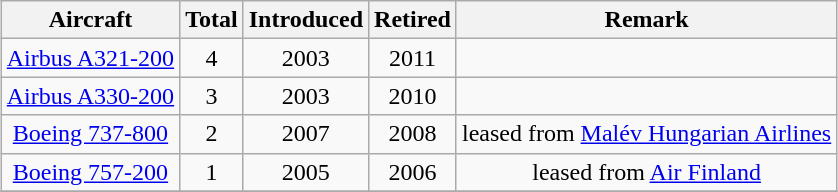<table class="wikitable" style="margin:auto;text-align:center">
<tr>
<th>Aircraft</th>
<th>Total</th>
<th>Introduced</th>
<th>Retired</th>
<th>Remark</th>
</tr>
<tr>
<td><a href='#'>Airbus A321-200</a></td>
<td>4</td>
<td>2003</td>
<td>2011</td>
<td></td>
</tr>
<tr>
<td><a href='#'>Airbus A330-200</a></td>
<td>3</td>
<td>2003</td>
<td>2010</td>
<td></td>
</tr>
<tr>
<td><a href='#'>Boeing 737-800</a></td>
<td>2</td>
<td>2007</td>
<td>2008</td>
<td>leased from <a href='#'>Malév Hungarian Airlines</a></td>
</tr>
<tr>
<td><a href='#'>Boeing 757-200</a></td>
<td>1</td>
<td>2005</td>
<td>2006</td>
<td>leased from <a href='#'>Air Finland</a></td>
</tr>
<tr>
</tr>
</table>
